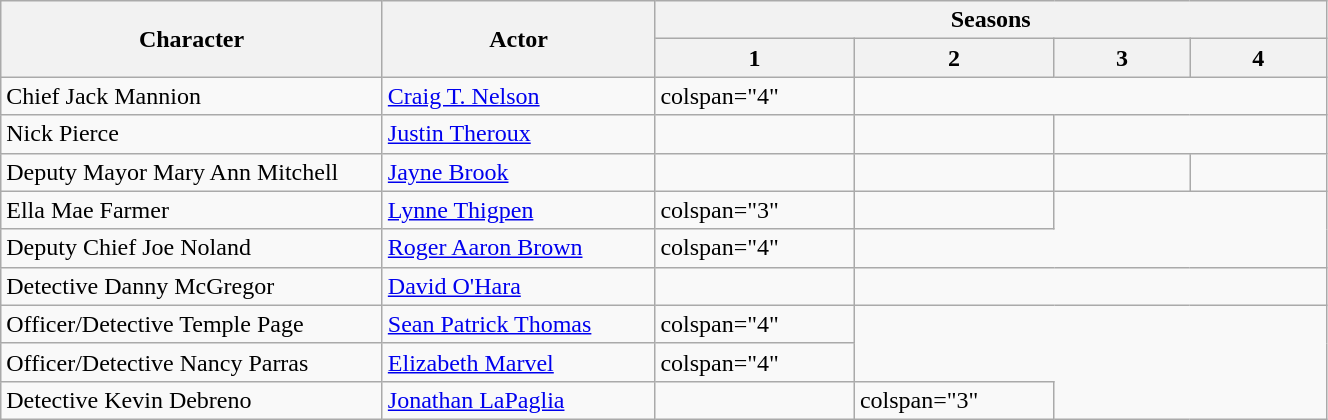<table class="wikitable plainrowheaders" style="width:70%;">
<tr>
<th scope="col" rowspan="2" style="width:14%;">Character</th>
<th scope="col" rowspan="2" style="width:10%;">Actor</th>
<th scope="col" colspan="7">Seasons</th>
</tr>
<tr>
<th scope="col" style="width:5%;">1</th>
<th scope="col" style="width:5%;">2</th>
<th scope="col" style="width:5%;">3</th>
<th scope="col" style="width:5%;">4</th>
</tr>
<tr>
<td>Chief Jack Mannion</td>
<td><a href='#'>Craig T. Nelson</a></td>
<td>colspan="4" </td>
</tr>
<tr>
<td>Nick Pierce</td>
<td><a href='#'>Justin Theroux</a></td>
<td></td>
<td></td>
<td colspan="2"></td>
</tr>
<tr>
<td>Deputy Mayor Mary Ann Mitchell</td>
<td><a href='#'>Jayne Brook</a></td>
<td></td>
<td colspan="1"></td>
<td></td>
<td colspan="1"></td>
</tr>
<tr>
<td>Ella Mae Farmer</td>
<td><a href='#'>Lynne Thigpen</a></td>
<td>colspan="3" </td>
<td colspan="1"></td>
</tr>
<tr>
<td>Deputy Chief Joe Noland</td>
<td><a href='#'>Roger Aaron Brown</a></td>
<td>colspan="4" </td>
</tr>
<tr>
<td>Detective Danny McGregor</td>
<td><a href='#'>David O'Hara</a></td>
<td></td>
<td colspan="3"></td>
</tr>
<tr>
<td>Officer/Detective Temple Page</td>
<td><a href='#'>Sean Patrick Thomas</a></td>
<td>colspan="4" </td>
</tr>
<tr>
<td>Officer/Detective Nancy Parras</td>
<td><a href='#'>Elizabeth Marvel</a></td>
<td>colspan="4" </td>
</tr>
<tr>
<td>Detective Kevin Debreno</td>
<td><a href='#'>Jonathan LaPaglia</a></td>
<td colspan="1"></td>
<td>colspan="3" </td>
</tr>
</table>
